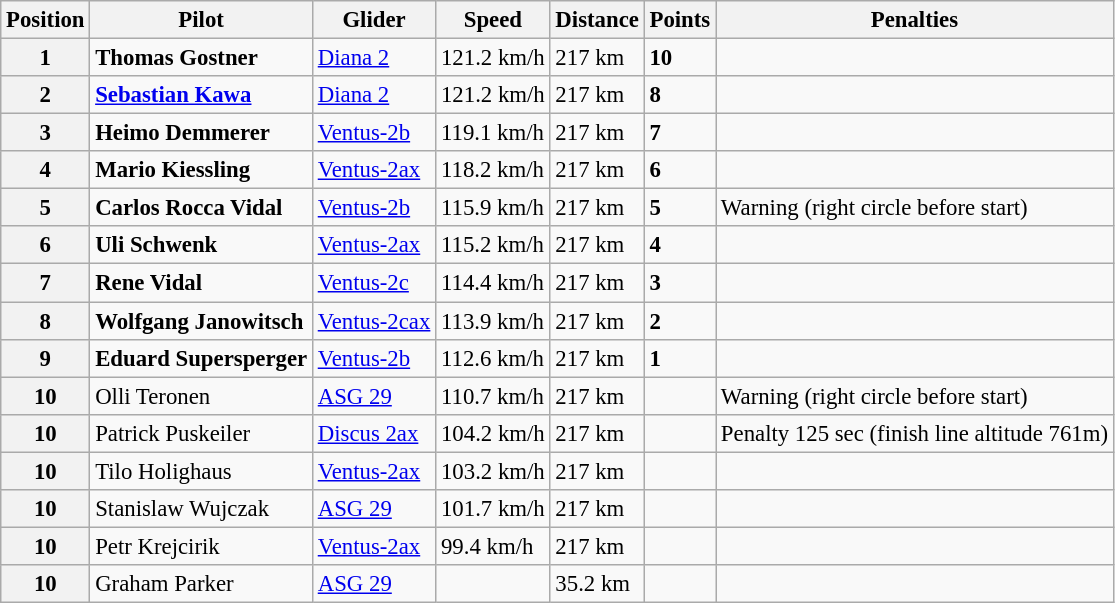<table class="wikitable" style="font-size: 95%;">
<tr>
<th>Position</th>
<th>Pilot</th>
<th>Glider</th>
<th>Speed</th>
<th>Distance</th>
<th>Points</th>
<th>Penalties</th>
</tr>
<tr>
<th>1</th>
<td> <strong>Thomas Gostner</strong></td>
<td><a href='#'>Diana 2</a></td>
<td>121.2 km/h</td>
<td>217 km</td>
<td><strong>10</strong></td>
<td></td>
</tr>
<tr>
<th>2</th>
<td> <strong><a href='#'>Sebastian Kawa</a></strong></td>
<td><a href='#'>Diana 2</a></td>
<td>121.2 km/h</td>
<td>217 km</td>
<td><strong>8</strong></td>
<td></td>
</tr>
<tr>
<th>3</th>
<td> <strong>Heimo Demmerer</strong></td>
<td><a href='#'>Ventus-2b</a></td>
<td>119.1 km/h</td>
<td>217 km</td>
<td><strong>7</strong></td>
<td></td>
</tr>
<tr>
<th>4</th>
<td> <strong>Mario Kiessling</strong></td>
<td><a href='#'>Ventus-2ax</a></td>
<td>118.2 km/h</td>
<td>217 km</td>
<td><strong>6</strong></td>
<td></td>
</tr>
<tr>
<th>5</th>
<td> <strong>Carlos Rocca Vidal</strong></td>
<td><a href='#'>Ventus-2b</a></td>
<td>115.9 km/h</td>
<td>217 km</td>
<td><strong>5</strong></td>
<td>Warning (right circle before start)</td>
</tr>
<tr>
<th>6</th>
<td> <strong>Uli Schwenk</strong></td>
<td><a href='#'>Ventus-2ax</a></td>
<td>115.2 km/h</td>
<td>217 km</td>
<td><strong>4</strong></td>
<td></td>
</tr>
<tr>
<th>7</th>
<td> <strong>Rene Vidal</strong></td>
<td><a href='#'>Ventus-2c</a></td>
<td>114.4 km/h</td>
<td>217 km</td>
<td><strong>3</strong></td>
<td></td>
</tr>
<tr>
<th>8</th>
<td> <strong>Wolfgang Janowitsch</strong></td>
<td><a href='#'>Ventus-2cax</a></td>
<td>113.9 km/h</td>
<td>217 km</td>
<td><strong>2</strong></td>
<td></td>
</tr>
<tr>
<th>9</th>
<td> <strong>Eduard Supersperger</strong></td>
<td><a href='#'>Ventus-2b</a></td>
<td>112.6 km/h</td>
<td>217 km</td>
<td><strong>1</strong></td>
<td></td>
</tr>
<tr>
<th>10</th>
<td> Olli Teronen</td>
<td><a href='#'>ASG 29</a></td>
<td>110.7 km/h</td>
<td>217 km</td>
<td></td>
<td>Warning (right circle before start)</td>
</tr>
<tr>
<th>10</th>
<td> Patrick Puskeiler</td>
<td><a href='#'>Discus 2ax</a></td>
<td>104.2 km/h</td>
<td>217 km</td>
<td></td>
<td>Penalty 125 sec (finish line altitude 761m)</td>
</tr>
<tr>
<th>10</th>
<td> Tilo Holighaus</td>
<td><a href='#'>Ventus-2ax</a></td>
<td>103.2 km/h</td>
<td>217 km</td>
<td></td>
<td></td>
</tr>
<tr>
<th>10</th>
<td> Stanislaw Wujczak</td>
<td><a href='#'>ASG 29</a></td>
<td>101.7 km/h</td>
<td>217 km</td>
<td></td>
<td></td>
</tr>
<tr>
<th>10</th>
<td> Petr Krejcirik</td>
<td><a href='#'>Ventus-2ax</a></td>
<td>99.4 km/h</td>
<td>217 km</td>
<td></td>
<td></td>
</tr>
<tr>
<th>10</th>
<td> Graham Parker</td>
<td><a href='#'>ASG 29</a></td>
<td></td>
<td>35.2 km</td>
<td></td>
<td></td>
</tr>
</table>
